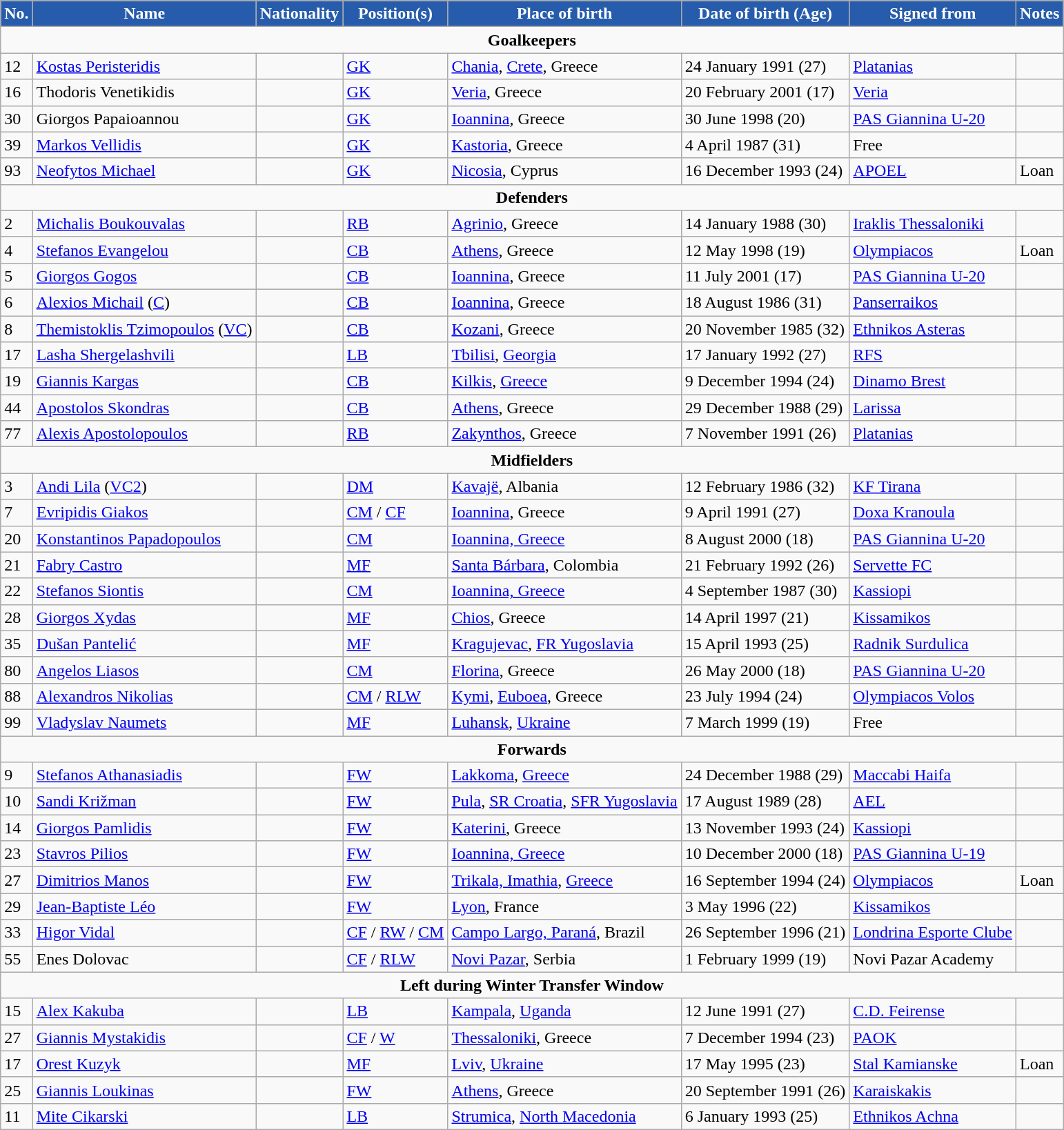<table class="wikitable">
<tr>
<th style="background:#265cab; color:white; text-align:center;">No.</th>
<th style="background:#265cab; color:white; text-align:center;">Name</th>
<th style="background:#265cab; color:white; text-align:center;">Nationality</th>
<th style="background:#265cab; color:white; text-align:center;">Position(s)</th>
<th style="background:#265cab; color:white; text-align:center;">Place of birth</th>
<th style="background:#265cab; color:white; text-align:center;">Date of birth (Age)</th>
<th style="background:#265cab; color:white; text-align:center;">Signed from</th>
<th style="background:#265cab; color:white; text-align:center;">Notes</th>
</tr>
<tr>
<td colspan="8" style="text-align:center;"><strong>Goalkeepers</strong></td>
</tr>
<tr>
<td>12</td>
<td><a href='#'>Kostas Peristeridis</a></td>
<td></td>
<td><a href='#'>GK</a></td>
<td><a href='#'>Chania</a>, <a href='#'>Crete</a>, Greece</td>
<td>24 January 1991 (27)</td>
<td> <a href='#'>Platanias</a></td>
<td></td>
</tr>
<tr>
<td>16</td>
<td>Thodoris Venetikidis</td>
<td></td>
<td><a href='#'>GK</a></td>
<td><a href='#'>Veria</a>, Greece</td>
<td>20 February 2001 (17)</td>
<td> <a href='#'>Veria</a></td>
<td></td>
</tr>
<tr>
<td>30</td>
<td>Giorgos Papaioannou</td>
<td></td>
<td><a href='#'>GK</a></td>
<td><a href='#'>Ioannina</a>, Greece</td>
<td>30 June 1998 (20)</td>
<td> <a href='#'>PAS Giannina U-20</a></td>
<td></td>
</tr>
<tr>
<td>39</td>
<td><a href='#'>Markos Vellidis</a></td>
<td></td>
<td><a href='#'>GK</a></td>
<td><a href='#'>Kastoria</a>, Greece</td>
<td>4 April 1987 (31)</td>
<td>Free</td>
<td></td>
</tr>
<tr>
<td>93</td>
<td><a href='#'>Neofytos Michael</a></td>
<td></td>
<td><a href='#'>GK</a></td>
<td><a href='#'>Nicosia</a>, Cyprus</td>
<td>16 December 1993 (24)</td>
<td> <a href='#'>APOEL</a></td>
<td>Loan</td>
</tr>
<tr>
<td colspan="8" style="text-align:center;"><strong>Defenders</strong></td>
</tr>
<tr>
<td>2</td>
<td><a href='#'>Michalis Boukouvalas</a></td>
<td></td>
<td><a href='#'>RB</a></td>
<td><a href='#'>Agrinio</a>, Greece</td>
<td>14 January 1988 (30)</td>
<td> <a href='#'>Iraklis Thessaloniki</a></td>
<td></td>
</tr>
<tr>
<td>4</td>
<td><a href='#'>Stefanos Evangelou</a></td>
<td></td>
<td><a href='#'>CB</a></td>
<td><a href='#'>Athens</a>, Greece</td>
<td>12 May 1998 (19)</td>
<td> <a href='#'>Olympiacos</a></td>
<td>Loan</td>
</tr>
<tr>
<td>5</td>
<td><a href='#'>Giorgos Gogos</a></td>
<td></td>
<td><a href='#'>CB</a></td>
<td><a href='#'>Ioannina</a>, Greece</td>
<td>11 July 2001 (17)</td>
<td> <a href='#'>PAS Giannina U-20</a></td>
<td></td>
</tr>
<tr>
<td>6</td>
<td><a href='#'>Alexios Michail</a> (<a href='#'>C</a>)</td>
<td></td>
<td><a href='#'>CB</a></td>
<td><a href='#'>Ioannina</a>, Greece</td>
<td>18 August 1986 (31)</td>
<td> <a href='#'>Panserraikos</a></td>
<td></td>
</tr>
<tr>
<td>8</td>
<td><a href='#'>Themistoklis Tzimopoulos</a> (<a href='#'>VC</a>)</td>
<td></td>
<td><a href='#'>CB</a></td>
<td><a href='#'>Kozani</a>, Greece</td>
<td>20 November 1985 (32)</td>
<td> <a href='#'>Ethnikos Asteras</a></td>
<td></td>
</tr>
<tr>
<td>17</td>
<td><a href='#'>Lasha Shergelashvili</a></td>
<td></td>
<td><a href='#'>LB</a></td>
<td><a href='#'>Tbilisi</a>, <a href='#'>Georgia</a></td>
<td>17 January 1992 (27)</td>
<td> <a href='#'>RFS</a></td>
<td></td>
</tr>
<tr>
<td>19</td>
<td><a href='#'>Giannis Kargas</a></td>
<td></td>
<td><a href='#'>CB</a></td>
<td><a href='#'>Kilkis</a>, <a href='#'>Greece</a></td>
<td>9 December 1994 (24)</td>
<td> <a href='#'>Dinamo Brest</a></td>
<td></td>
</tr>
<tr>
<td>44</td>
<td><a href='#'>Apostolos Skondras</a></td>
<td></td>
<td><a href='#'>CB</a></td>
<td><a href='#'>Athens</a>, Greece</td>
<td>29 December 1988 (29)</td>
<td> <a href='#'>Larissa</a></td>
<td></td>
</tr>
<tr>
<td>77</td>
<td><a href='#'>Alexis Apostolopoulos</a></td>
<td></td>
<td><a href='#'>RB</a></td>
<td><a href='#'>Zakynthos</a>, Greece</td>
<td>7 November 1991 (26)</td>
<td> <a href='#'>Platanias</a></td>
<td></td>
</tr>
<tr>
<td colspan="8" style="text-align:center;"><strong>Midfielders</strong></td>
</tr>
<tr>
<td>3</td>
<td><a href='#'>Andi Lila</a> (<a href='#'>VC2</a>)</td>
<td></td>
<td><a href='#'>DM</a></td>
<td><a href='#'>Kavajë</a>, Albania</td>
<td>12 February 1986 (32)</td>
<td> <a href='#'>KF Tirana</a></td>
<td></td>
</tr>
<tr>
<td>7</td>
<td><a href='#'>Evripidis Giakos</a></td>
<td></td>
<td><a href='#'>CM</a> / <a href='#'>CF</a></td>
<td><a href='#'>Ioannina</a>, Greece</td>
<td>9 April 1991 (27)</td>
<td> <a href='#'>Doxa Kranoula</a></td>
<td></td>
</tr>
<tr>
<td>20</td>
<td><a href='#'>Konstantinos Papadopoulos</a></td>
<td></td>
<td><a href='#'>CM</a></td>
<td><a href='#'>Ioannina, Greece</a></td>
<td>8 August 2000 (18)</td>
<td> <a href='#'>PAS Giannina U-20</a></td>
<td></td>
</tr>
<tr>
<td>21</td>
<td><a href='#'>Fabry Castro</a></td>
<td></td>
<td><a href='#'>MF</a></td>
<td><a href='#'>Santa Bárbara</a>, Colombia</td>
<td>21 February 1992 (26)</td>
<td> <a href='#'>Servette FC</a></td>
<td></td>
</tr>
<tr>
<td>22</td>
<td><a href='#'>Stefanos Siontis</a></td>
<td></td>
<td><a href='#'>CM</a></td>
<td><a href='#'>Ioannina, Greece</a></td>
<td>4 September 1987 (30)</td>
<td> <a href='#'>Kassiopi</a></td>
<td></td>
</tr>
<tr>
<td>28</td>
<td><a href='#'>Giorgos Xydas</a></td>
<td></td>
<td><a href='#'>MF</a></td>
<td><a href='#'>Chios</a>, Greece</td>
<td>14 April 1997 (21)</td>
<td> <a href='#'>Kissamikos</a></td>
<td></td>
</tr>
<tr>
<td>35</td>
<td><a href='#'>Dušan Pantelić</a></td>
<td></td>
<td><a href='#'>MF</a></td>
<td><a href='#'>Kragujevac</a>, <a href='#'>FR Yugoslavia</a></td>
<td>15 April 1993 (25)</td>
<td> <a href='#'>Radnik Surdulica</a></td>
<td></td>
</tr>
<tr>
<td>80</td>
<td><a href='#'>Angelos Liasos</a></td>
<td></td>
<td><a href='#'>CM</a></td>
<td><a href='#'>Florina</a>, Greece</td>
<td>26 May 2000 (18)</td>
<td> <a href='#'>PAS Giannina U-20</a></td>
<td></td>
</tr>
<tr>
<td>88</td>
<td><a href='#'>Alexandros Nikolias</a></td>
<td></td>
<td><a href='#'>CM</a> / <a href='#'>RLW</a></td>
<td><a href='#'>Kymi</a>, <a href='#'>Euboea</a>, Greece</td>
<td>23 July 1994 (24)</td>
<td> <a href='#'>Olympiacos Volos</a></td>
<td></td>
</tr>
<tr>
<td>99</td>
<td><a href='#'>Vladyslav Naumets</a></td>
<td></td>
<td><a href='#'>MF</a></td>
<td><a href='#'>Luhansk</a>, <a href='#'>Ukraine</a></td>
<td>7 March 1999 (19)</td>
<td>Free</td>
<td></td>
</tr>
<tr>
<td colspan="8" style="text-align:center;"><strong>Forwards</strong></td>
</tr>
<tr>
<td>9</td>
<td><a href='#'>Stefanos Athanasiadis</a></td>
<td></td>
<td><a href='#'>FW</a></td>
<td><a href='#'>Lakkoma</a>, <a href='#'>Greece</a></td>
<td>24 December 1988 (29)</td>
<td> <a href='#'>Maccabi Haifa</a></td>
<td></td>
</tr>
<tr>
<td>10</td>
<td><a href='#'>Sandi Križman</a></td>
<td></td>
<td><a href='#'>FW</a></td>
<td><a href='#'>Pula</a>, <a href='#'>SR Croatia</a>, <a href='#'>SFR Yugoslavia</a></td>
<td>17 August 1989 (28)</td>
<td> <a href='#'>AEL</a></td>
<td></td>
</tr>
<tr>
<td>14</td>
<td><a href='#'>Giorgos Pamlidis</a></td>
<td></td>
<td><a href='#'>FW</a></td>
<td><a href='#'>Katerini</a>, Greece</td>
<td>13 November 1993 (24)</td>
<td> <a href='#'>Kassiopi</a></td>
<td></td>
</tr>
<tr>
<td>23</td>
<td><a href='#'>Stavros Pilios</a></td>
<td></td>
<td><a href='#'>FW</a></td>
<td><a href='#'>Ioannina, Greece</a></td>
<td>10 December 2000 (18)</td>
<td> <a href='#'>PAS Giannina U-19</a></td>
<td></td>
</tr>
<tr>
<td>27</td>
<td><a href='#'>Dimitrios Manos</a></td>
<td></td>
<td><a href='#'>FW</a></td>
<td><a href='#'>Trikala, Imathia</a>, <a href='#'>Greece</a></td>
<td>16 September 1994 (24)</td>
<td> <a href='#'>Olympiacos</a></td>
<td>Loan</td>
</tr>
<tr>
<td>29</td>
<td><a href='#'>Jean-Baptiste Léo</a></td>
<td></td>
<td><a href='#'>FW</a></td>
<td><a href='#'>Lyon</a>, France</td>
<td>3 May 1996 (22)</td>
<td> <a href='#'>Kissamikos</a></td>
<td></td>
</tr>
<tr>
<td>33</td>
<td><a href='#'>Higor Vidal</a></td>
<td></td>
<td><a href='#'>CF</a> / <a href='#'>RW</a> / <a href='#'>CM</a></td>
<td><a href='#'>Campo Largo, Paraná</a>, Brazil</td>
<td>26 September 1996 (21)</td>
<td> <a href='#'>Londrina Esporte Clube</a></td>
<td></td>
</tr>
<tr>
<td>55</td>
<td>Enes Dolovac</td>
<td></td>
<td><a href='#'>CF</a> / <a href='#'>RLW</a></td>
<td><a href='#'>Novi Pazar</a>, Serbia</td>
<td>1 February 1999 (19)</td>
<td> Novi Pazar Academy</td>
<td></td>
</tr>
<tr>
<td colspan="8" style="text-align:center;"><strong>Left during Winter Transfer Window</strong></td>
</tr>
<tr>
<td>15</td>
<td><a href='#'>Alex Kakuba</a></td>
<td></td>
<td><a href='#'>LB</a></td>
<td><a href='#'>Kampala</a>, <a href='#'>Uganda</a></td>
<td>12 June 1991 (27)</td>
<td> <a href='#'>C.D. Feirense</a></td>
<td></td>
</tr>
<tr>
<td>27</td>
<td><a href='#'>Giannis Mystakidis</a></td>
<td></td>
<td><a href='#'>CF</a> / <a href='#'>W</a></td>
<td><a href='#'>Thessaloniki</a>, Greece</td>
<td>7 December 1994 (23)</td>
<td> <a href='#'>PAOK</a></td>
<td></td>
</tr>
<tr>
<td>17</td>
<td><a href='#'>Orest Kuzyk</a></td>
<td></td>
<td><a href='#'>MF</a></td>
<td><a href='#'>Lviv</a>, <a href='#'>Ukraine</a></td>
<td>17 May 1995 (23)</td>
<td> <a href='#'>Stal Kamianske</a></td>
<td>Loan</td>
</tr>
<tr>
<td>25</td>
<td><a href='#'>Giannis Loukinas</a></td>
<td></td>
<td><a href='#'>FW</a></td>
<td><a href='#'>Athens</a>, Greece</td>
<td>20 September 1991 (26)</td>
<td> <a href='#'>Karaiskakis</a></td>
<td></td>
</tr>
<tr>
<td>11</td>
<td><a href='#'>Mite Cikarski</a></td>
<td></td>
<td><a href='#'>LB</a></td>
<td><a href='#'>Strumica</a>, <a href='#'>North Macedonia</a></td>
<td>6 January 1993 (25)</td>
<td> <a href='#'>Ethnikos Achna</a></td>
<td></td>
</tr>
</table>
